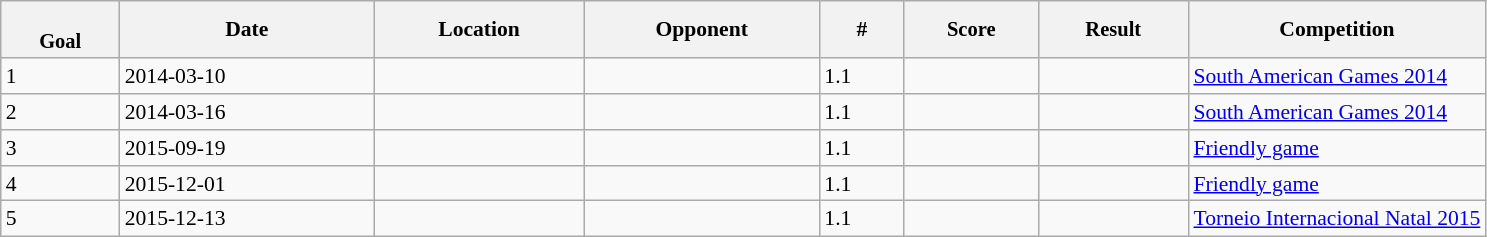<table class="wikitable collapsible sortable" style="font-size:90%">
<tr>
<th data-sort-type="number" style="font-size:95%;"><br>Goal</th>
<th>Date</th>
<th>Location</th>
<th>Opponent</th>
<th>#</th>
<th data-sort-type="number" style="font-size:95%;">Score</th>
<th data-sort-type="number" style="font-size:95%;">Result</th>
<th width="20%">Competition</th>
</tr>
<tr>
<td>1</td>
<td>2014-03-10</td>
<td></td>
<td></td>
<td>1.1</td>
<td></td>
<td></td>
<td><a href='#'>South American Games 2014</a></td>
</tr>
<tr>
<td>2</td>
<td>2014-03-16</td>
<td></td>
<td></td>
<td>1.1</td>
<td></td>
<td></td>
<td><a href='#'>South American Games 2014</a></td>
</tr>
<tr>
<td>3</td>
<td>2015-09-19</td>
<td></td>
<td></td>
<td>1.1</td>
<td></td>
<td></td>
<td><a href='#'>Friendly game</a></td>
</tr>
<tr>
<td>4</td>
<td>2015-12-01</td>
<td></td>
<td></td>
<td>1.1</td>
<td></td>
<td></td>
<td><a href='#'>Friendly game</a></td>
</tr>
<tr>
<td>5</td>
<td>2015-12-13</td>
<td></td>
<td></td>
<td>1.1</td>
<td></td>
<td></td>
<td><a href='#'>Torneio Internacional Natal 2015</a></td>
</tr>
</table>
